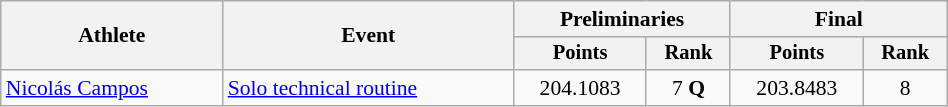<table class="wikitable" style="text-align:center; font-size:90%; width:50%;">
<tr>
<th rowspan="2">Athlete</th>
<th rowspan="2">Event</th>
<th colspan="2">Preliminaries</th>
<th colspan="2">Final</th>
</tr>
<tr style="font-size:95%">
<th>Points</th>
<th>Rank</th>
<th>Points</th>
<th>Rank</th>
</tr>
<tr>
<td align=left><a href='#'>Nicolás Campos</a></td>
<td align=left><a href='#'>Solo technical routine</a></td>
<td>204.1083</td>
<td>7 <strong>Q</strong></td>
<td>203.8483</td>
<td>8</td>
</tr>
</table>
